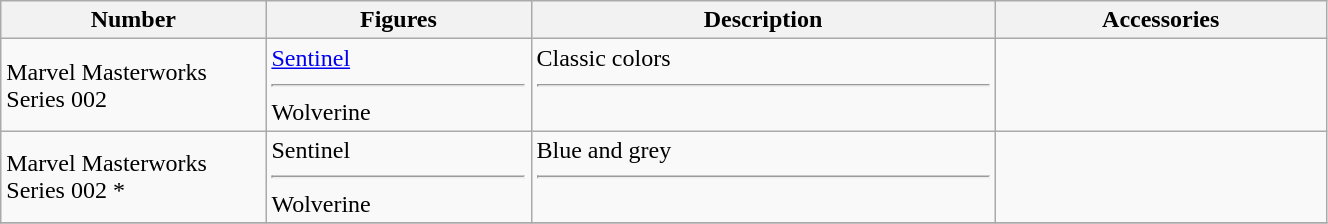<table class="wikitable" width="70%">
<tr>
<th width=20%>Number</th>
<th width=20%>Figures</th>
<th width=35%>Description</th>
<th width=25%>Accessories</th>
</tr>
<tr>
<td>Marvel Masterworks Series 002</td>
<td><a href='#'>Sentinel</a><hr>Wolverine</td>
<td>Classic colors<hr> </td>
<td></td>
</tr>
<tr>
<td>Marvel Masterworks Series 002 *</td>
<td>Sentinel<hr>Wolverine</td>
<td>Blue and grey<hr> </td>
<td></td>
</tr>
<tr>
</tr>
</table>
